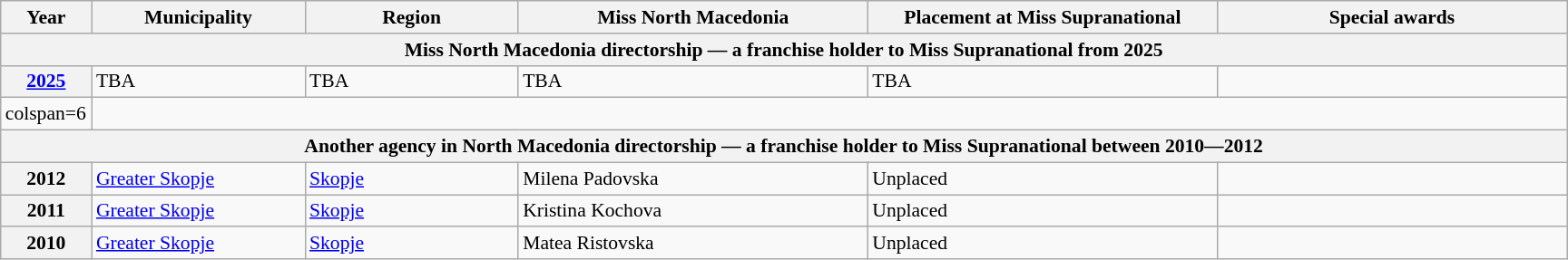<table class="wikitable " style="font-size: 90%;">
<tr>
<th width="60">Year</th>
<th width="150">Municipality</th>
<th width="150">Region</th>
<th width="250">Miss North Macedonia</th>
<th width="250">Placement at Miss Supranational</th>
<th width="250">Special awards</th>
</tr>
<tr>
<th colspan="6">Miss North Macedonia directorship — a franchise holder to Miss Supranational from 2025</th>
</tr>
<tr>
<th><a href='#'>2025</a></th>
<td>TBA</td>
<td>TBA</td>
<td>TBA</td>
<td>TBA</td>
<td></td>
</tr>
<tr>
<td>colspan=6 </td>
</tr>
<tr>
<th colspan="6">Another agency in North Macedonia directorship — a franchise holder to Miss Supranational between 2010―2012</th>
</tr>
<tr>
<th>2012</th>
<td><a href='#'>Greater Skopje</a></td>
<td><a href='#'>Skopje</a></td>
<td>Milena Padovska</td>
<td>Unplaced</td>
<td></td>
</tr>
<tr>
<th>2011</th>
<td><a href='#'>Greater Skopje</a></td>
<td><a href='#'>Skopje</a></td>
<td>Kristina Kochova</td>
<td>Unplaced</td>
<td></td>
</tr>
<tr>
<th>2010</th>
<td><a href='#'>Greater Skopje</a></td>
<td><a href='#'>Skopje</a></td>
<td>Matea Ristovska</td>
<td>Unplaced</td>
<td></td>
</tr>
</table>
